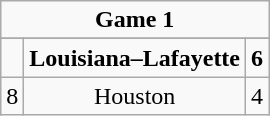<table class="wikitable">
<tr style="text-align:center;">
<td colspan="3"><strong>Game 1</strong></td>
</tr>
<tr style="text-align:center;">
</tr>
<tr style="text-align:center;">
<td></td>
<td><strong>Louisiana–Lafayette</strong></td>
<td><strong>6</strong></td>
</tr>
<tr style="text-align:center;">
<td>8</td>
<td>Houston</td>
<td>4</td>
</tr>
</table>
